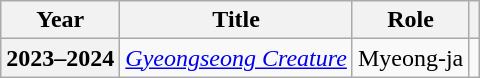<table class="wikitable plainrowheaders">
<tr>
<th scope="col">Year</th>
<th scope="col">Title</th>
<th scope="col">Role</th>
<th scope="col" class="unsortable"></th>
</tr>
<tr>
<th scope="row">2023–2024</th>
<td><em><a href='#'>Gyeongseong Creature</a></em></td>
<td>Myeong-ja</td>
<td style="text-align:center"></td>
</tr>
</table>
